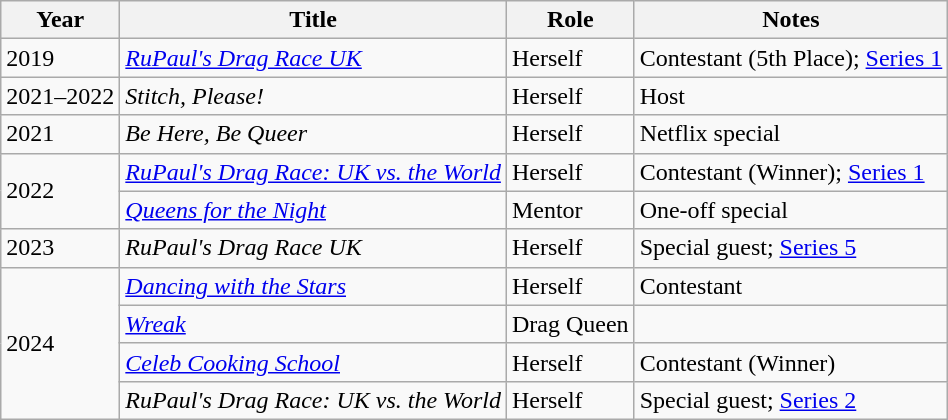<table class="wikitable plainrowheaders" style="text-align:left;">
<tr>
<th>Year</th>
<th>Title</th>
<th>Role</th>
<th>Notes</th>
</tr>
<tr>
<td>2019</td>
<td><em><a href='#'>RuPaul's Drag Race UK</a></em></td>
<td>Herself</td>
<td>Contestant (5th Place); <a href='#'>Series 1</a></td>
</tr>
<tr>
<td>2021–2022</td>
<td><em>Stitch, Please!</em></td>
<td>Herself</td>
<td>Host</td>
</tr>
<tr>
<td>2021</td>
<td><em>Be Here, Be Queer</em></td>
<td>Herself</td>
<td>Netflix special</td>
</tr>
<tr>
<td rowspan=2>2022</td>
<td><em><a href='#'>RuPaul's Drag Race: UK vs. the World</a></em></td>
<td>Herself</td>
<td>Contestant (Winner); <a href='#'>Series 1</a></td>
</tr>
<tr>
<td><em><a href='#'>Queens for the Night</a></em></td>
<td>Mentor</td>
<td>One-off special</td>
</tr>
<tr>
<td>2023</td>
<td><em>RuPaul's Drag Race UK</em></td>
<td>Herself</td>
<td>Special guest; <a href='#'>Series 5</a></td>
</tr>
<tr>
<td rowspan="4">2024</td>
<td><em><a href='#'>Dancing with the Stars</a></em></td>
<td>Herself</td>
<td>Contestant</td>
</tr>
<tr>
<td><em><a href='#'>Wreak</a></em></td>
<td>Drag Queen</td>
<td></td>
</tr>
<tr>
<td><em><a href='#'>Celeb Cooking School</a></em></td>
<td>Herself</td>
<td>Contestant (Winner)</td>
</tr>
<tr>
<td><em>RuPaul's Drag Race: UK vs. the World</em></td>
<td>Herself</td>
<td>Special guest; <a href='#'>Series 2</a></td>
</tr>
</table>
